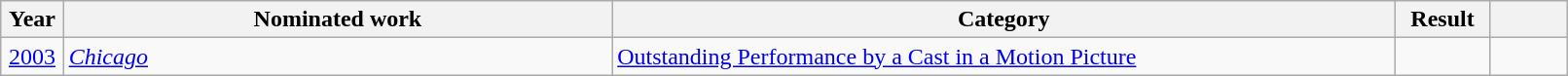<table class="wikitable plainrowheaders" style="width:85%;">
<tr>
<th scope="col" style="width:4%;">Year</th>
<th scope="col" style="width:35%;">Nominated work</th>
<th scope="col" style="width:50%;">Category</th>
<th scope="col" style="width:6%;">Result</th>
<th scope="col" style="width:6%;"></th>
</tr>
<tr>
<td align="center"><a href='#'>2003</a></td>
<td><em><a href='#'>Chicago</a></em></td>
<td><a href='#'>Outstanding Performance by a Cast in a Motion Picture</a></td>
<td></td>
<td></td>
</tr>
</table>
